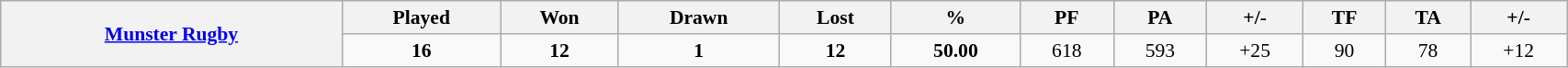<table class="wikitable" style="font-size:90%; width:90%; text-align:center">
<tr>
<th rowspan="2" align="left"> <a href='#'>Munster Rugby</a></th>
<th><strong>Played</strong></th>
<th><strong>Won</strong></th>
<th><strong>Drawn</strong></th>
<th><strong>Lost</strong></th>
<th><strong>%</strong></th>
<th>PF</th>
<th>PA</th>
<th>+/-</th>
<th>TF</th>
<th>TA</th>
<th><strong>+/-</strong></th>
</tr>
<tr>
<td><strong>16</strong></td>
<td><strong>12</strong></td>
<td><strong>1</strong></td>
<td><strong>12</strong></td>
<td><strong>50.00</strong></td>
<td>618</td>
<td>593</td>
<td>+25</td>
<td>90</td>
<td>78</td>
<td>+12</td>
</tr>
</table>
